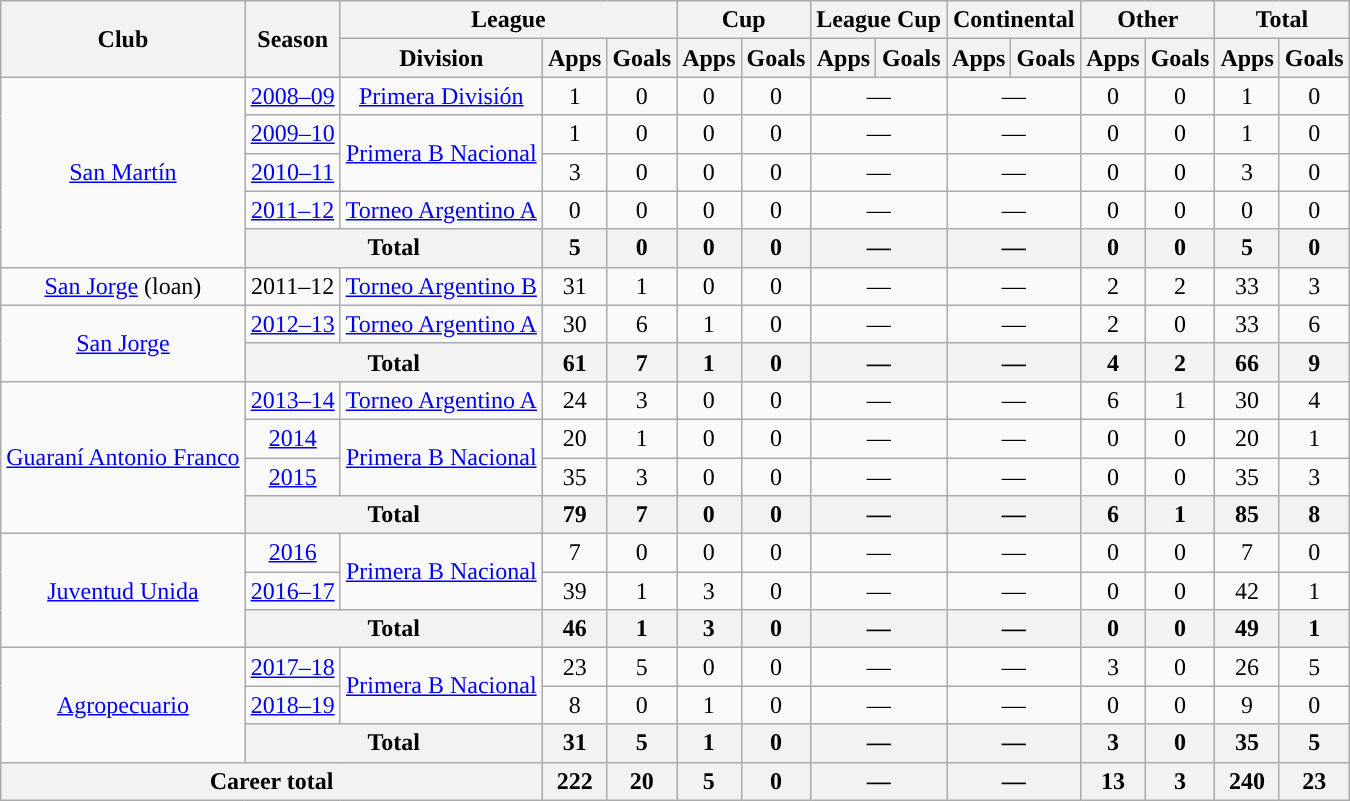<table class="wikitable" style="text-align:center">
<tr>
<th rowspan="2">Club</th>
<th rowspan="2">Season</th>
<th colspan="3">League</th>
<th colspan="2">Cup</th>
<th colspan="2">League Cup</th>
<th colspan="2">Continental</th>
<th colspan="2">Other</th>
<th colspan="2">Total</th>
</tr>
<tr>
<th>Division</th>
<th>Apps</th>
<th>Goals</th>
<th>Apps</th>
<th>Goals</th>
<th>Apps</th>
<th>Goals</th>
<th>Apps</th>
<th>Goals</th>
<th>Apps</th>
<th>Goals</th>
<th>Apps</th>
<th>Goals</th>
</tr>
<tr>
<td rowspan="5"><a href='#'>San Martín</a></td>
<td><a href='#'>2008–09</a></td>
<td rowspan="1"><a href='#'>Primera División</a></td>
<td>1</td>
<td>0</td>
<td>0</td>
<td>0</td>
<td colspan="2">—</td>
<td colspan="2">—</td>
<td>0</td>
<td>0</td>
<td>1</td>
<td>0</td>
</tr>
<tr>
<td><a href='#'>2009–10</a></td>
<td rowspan="2"><a href='#'>Primera B Nacional</a></td>
<td>1</td>
<td>0</td>
<td>0</td>
<td>0</td>
<td colspan="2">—</td>
<td colspan="2">—</td>
<td>0</td>
<td>0</td>
<td>1</td>
<td>0</td>
</tr>
<tr>
<td><a href='#'>2010–11</a></td>
<td>3</td>
<td>0</td>
<td>0</td>
<td>0</td>
<td colspan="2">—</td>
<td colspan="2">—</td>
<td>0</td>
<td>0</td>
<td>3</td>
<td>0</td>
</tr>
<tr>
<td><a href='#'>2011–12</a></td>
<td rowspan="1"><a href='#'>Torneo Argentino A</a></td>
<td>0</td>
<td>0</td>
<td>0</td>
<td>0</td>
<td colspan="2">—</td>
<td colspan="2">—</td>
<td>0</td>
<td>0</td>
<td>0</td>
<td>0</td>
</tr>
<tr>
<th colspan="2">Total</th>
<th>5</th>
<th>0</th>
<th>0</th>
<th>0</th>
<th colspan="2">—</th>
<th colspan="2">—</th>
<th>0</th>
<th>0</th>
<th>5</th>
<th>0</th>
</tr>
<tr>
<td rowspan="1"><a href='#'>San Jorge</a> (loan)</td>
<td>2011–12</td>
<td rowspan="1"><a href='#'>Torneo Argentino B</a></td>
<td>31</td>
<td>1</td>
<td>0</td>
<td>0</td>
<td colspan="2">—</td>
<td colspan="2">—</td>
<td>2</td>
<td>2</td>
<td>33</td>
<td>3</td>
</tr>
<tr>
<td rowspan="2"><a href='#'>San Jorge</a></td>
<td><a href='#'>2012–13</a></td>
<td rowspan="1"><a href='#'>Torneo Argentino A</a></td>
<td>30</td>
<td>6</td>
<td>1</td>
<td>0</td>
<td colspan="2">—</td>
<td colspan="2">—</td>
<td>2</td>
<td>0</td>
<td>33</td>
<td>6</td>
</tr>
<tr>
<th colspan="2">Total</th>
<th>61</th>
<th>7</th>
<th>1</th>
<th>0</th>
<th colspan="2">—</th>
<th colspan="2">—</th>
<th>4</th>
<th>2</th>
<th>66</th>
<th>9</th>
</tr>
<tr>
<td rowspan="4"><a href='#'>Guaraní Antonio Franco</a></td>
<td><a href='#'>2013–14</a></td>
<td rowspan="1"><a href='#'>Torneo Argentino A</a></td>
<td>24</td>
<td>3</td>
<td>0</td>
<td>0</td>
<td colspan="2">—</td>
<td colspan="2">—</td>
<td>6</td>
<td>1</td>
<td>30</td>
<td>4</td>
</tr>
<tr>
<td><a href='#'>2014</a></td>
<td rowspan="2"><a href='#'>Primera B Nacional</a></td>
<td>20</td>
<td>1</td>
<td>0</td>
<td>0</td>
<td colspan="2">—</td>
<td colspan="2">—</td>
<td>0</td>
<td>0</td>
<td>20</td>
<td>1</td>
</tr>
<tr>
<td><a href='#'>2015</a></td>
<td>35</td>
<td>3</td>
<td>0</td>
<td>0</td>
<td colspan="2">—</td>
<td colspan="2">—</td>
<td>0</td>
<td>0</td>
<td>35</td>
<td>3</td>
</tr>
<tr>
<th colspan="2">Total</th>
<th>79</th>
<th>7</th>
<th>0</th>
<th>0</th>
<th colspan="2">—</th>
<th colspan="2">—</th>
<th>6</th>
<th>1</th>
<th>85</th>
<th>8</th>
</tr>
<tr>
<td rowspan="3"><a href='#'>Juventud Unida</a></td>
<td><a href='#'>2016</a></td>
<td rowspan="2"><a href='#'>Primera B Nacional</a></td>
<td>7</td>
<td>0</td>
<td>0</td>
<td>0</td>
<td colspan="2">—</td>
<td colspan="2">—</td>
<td>0</td>
<td>0</td>
<td>7</td>
<td>0</td>
</tr>
<tr>
<td><a href='#'>2016–17</a></td>
<td>39</td>
<td>1</td>
<td>3</td>
<td>0</td>
<td colspan="2">—</td>
<td colspan="2">—</td>
<td>0</td>
<td>0</td>
<td>42</td>
<td>1</td>
</tr>
<tr>
<th colspan="2">Total</th>
<th>46</th>
<th>1</th>
<th>3</th>
<th>0</th>
<th colspan="2">—</th>
<th colspan="2">—</th>
<th>0</th>
<th>0</th>
<th>49</th>
<th>1</th>
</tr>
<tr>
<td rowspan="3"><a href='#'>Agropecuario</a></td>
<td><a href='#'>2017–18</a></td>
<td rowspan="2"><a href='#'>Primera B Nacional</a></td>
<td>23</td>
<td>5</td>
<td>0</td>
<td>0</td>
<td colspan="2">—</td>
<td colspan="2">—</td>
<td>3</td>
<td>0</td>
<td>26</td>
<td>5</td>
</tr>
<tr>
<td><a href='#'>2018–19</a></td>
<td>8</td>
<td>0</td>
<td>1</td>
<td>0</td>
<td colspan="2">—</td>
<td colspan="2">—</td>
<td>0</td>
<td>0</td>
<td>9</td>
<td>0</td>
</tr>
<tr>
<th colspan="2">Total</th>
<th>31</th>
<th>5</th>
<th>1</th>
<th>0</th>
<th colspan="2">—</th>
<th colspan="2">—</th>
<th>3</th>
<th>0</th>
<th>35</th>
<th>5</th>
</tr>
<tr>
<th colspan="3">Career total</th>
<th>222</th>
<th>20</th>
<th>5</th>
<th>0</th>
<th colspan="2">—</th>
<th colspan="2">—</th>
<th>13</th>
<th>3</th>
<th>240</th>
<th>23</th>
</tr>
</table>
